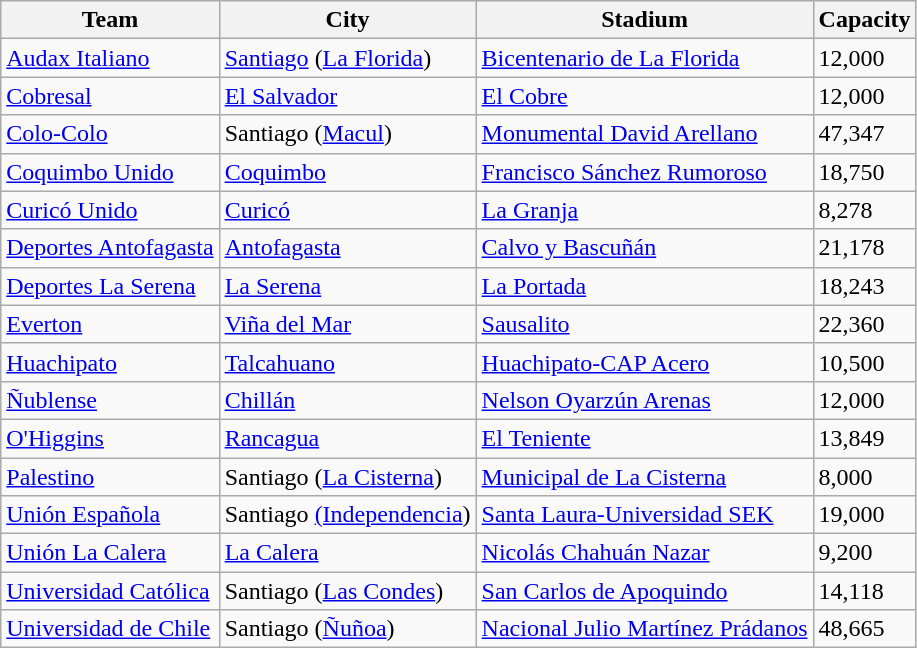<table class="wikitable sortable">
<tr>
<th>Team</th>
<th>City</th>
<th>Stadium</th>
<th>Capacity</th>
</tr>
<tr>
<td><a href='#'>Audax Italiano</a></td>
<td><a href='#'>Santiago</a> (<a href='#'>La Florida</a>)</td>
<td><a href='#'>Bicentenario de La Florida</a></td>
<td>12,000</td>
</tr>
<tr>
<td><a href='#'>Cobresal</a></td>
<td><a href='#'>El Salvador</a></td>
<td><a href='#'>El Cobre</a></td>
<td>12,000</td>
</tr>
<tr>
<td><a href='#'>Colo-Colo</a></td>
<td>Santiago (<a href='#'>Macul</a>)</td>
<td><a href='#'>Monumental David Arellano</a></td>
<td>47,347</td>
</tr>
<tr>
<td><a href='#'>Coquimbo Unido</a></td>
<td><a href='#'>Coquimbo</a></td>
<td><a href='#'>Francisco Sánchez Rumoroso</a></td>
<td>18,750</td>
</tr>
<tr>
<td><a href='#'>Curicó Unido</a></td>
<td><a href='#'>Curicó</a></td>
<td><a href='#'>La Granja</a></td>
<td>8,278</td>
</tr>
<tr>
<td><a href='#'>Deportes Antofagasta</a></td>
<td><a href='#'>Antofagasta</a></td>
<td><a href='#'>Calvo y Bascuñán</a></td>
<td>21,178</td>
</tr>
<tr>
<td><a href='#'>Deportes La Serena</a></td>
<td><a href='#'>La Serena</a></td>
<td><a href='#'>La Portada</a></td>
<td>18,243</td>
</tr>
<tr>
<td><a href='#'>Everton</a></td>
<td><a href='#'>Viña del Mar</a></td>
<td><a href='#'>Sausalito</a></td>
<td>22,360</td>
</tr>
<tr>
<td><a href='#'>Huachipato</a></td>
<td><a href='#'>Talcahuano</a></td>
<td><a href='#'>Huachipato-CAP Acero</a></td>
<td>10,500</td>
</tr>
<tr>
<td><a href='#'>Ñublense</a></td>
<td><a href='#'>Chillán</a></td>
<td><a href='#'>Nelson Oyarzún Arenas</a></td>
<td>12,000</td>
</tr>
<tr>
<td><a href='#'>O'Higgins</a></td>
<td><a href='#'>Rancagua</a></td>
<td><a href='#'>El Teniente</a></td>
<td>13,849</td>
</tr>
<tr>
<td><a href='#'>Palestino</a></td>
<td>Santiago (<a href='#'>La Cisterna</a>)</td>
<td><a href='#'>Municipal de La Cisterna</a></td>
<td>8,000</td>
</tr>
<tr>
<td><a href='#'>Unión Española</a></td>
<td>Santiago <a href='#'>(Independencia</a>)</td>
<td><a href='#'>Santa Laura-Universidad SEK</a></td>
<td>19,000</td>
</tr>
<tr>
<td><a href='#'>Unión La Calera</a></td>
<td><a href='#'>La Calera</a></td>
<td><a href='#'>Nicolás Chahuán Nazar</a></td>
<td>9,200</td>
</tr>
<tr>
<td><a href='#'>Universidad Católica</a></td>
<td>Santiago (<a href='#'>Las Condes</a>)</td>
<td><a href='#'>San Carlos de Apoquindo</a></td>
<td>14,118</td>
</tr>
<tr>
<td><a href='#'>Universidad de Chile</a></td>
<td>Santiago (<a href='#'>Ñuñoa</a>)</td>
<td><a href='#'>Nacional Julio Martínez Prádanos</a></td>
<td>48,665</td>
</tr>
</table>
